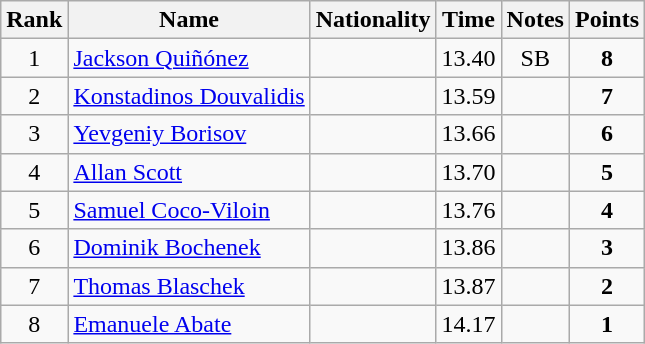<table class="wikitable sortable" style="text-align:center">
<tr>
<th>Rank</th>
<th>Name</th>
<th>Nationality</th>
<th>Time</th>
<th>Notes</th>
<th>Points</th>
</tr>
<tr>
<td>1</td>
<td align=left><a href='#'>Jackson Quiñónez</a></td>
<td align=left></td>
<td>13.40</td>
<td>SB</td>
<td><strong>8</strong></td>
</tr>
<tr>
<td>2</td>
<td align=left><a href='#'>Konstadinos Douvalidis</a></td>
<td align=left></td>
<td>13.59</td>
<td></td>
<td><strong>7</strong></td>
</tr>
<tr>
<td>3</td>
<td align=left><a href='#'>Yevgeniy Borisov</a></td>
<td align=left></td>
<td>13.66</td>
<td></td>
<td><strong>6</strong></td>
</tr>
<tr>
<td>4</td>
<td align=left><a href='#'>Allan Scott</a></td>
<td align=left></td>
<td>13.70</td>
<td></td>
<td><strong>5</strong></td>
</tr>
<tr>
<td>5</td>
<td align=left><a href='#'>Samuel Coco-Viloin</a></td>
<td align=left></td>
<td>13.76</td>
<td></td>
<td><strong>4</strong></td>
</tr>
<tr>
<td>6</td>
<td align=left><a href='#'>Dominik Bochenek</a></td>
<td align=left></td>
<td>13.86</td>
<td></td>
<td><strong>3</strong></td>
</tr>
<tr>
<td>7</td>
<td align=left><a href='#'>Thomas Blaschek</a></td>
<td align=left></td>
<td>13.87</td>
<td></td>
<td><strong>2</strong></td>
</tr>
<tr>
<td>8</td>
<td align=left><a href='#'>Emanuele Abate</a></td>
<td align=left></td>
<td>14.17</td>
<td></td>
<td><strong>1</strong></td>
</tr>
</table>
